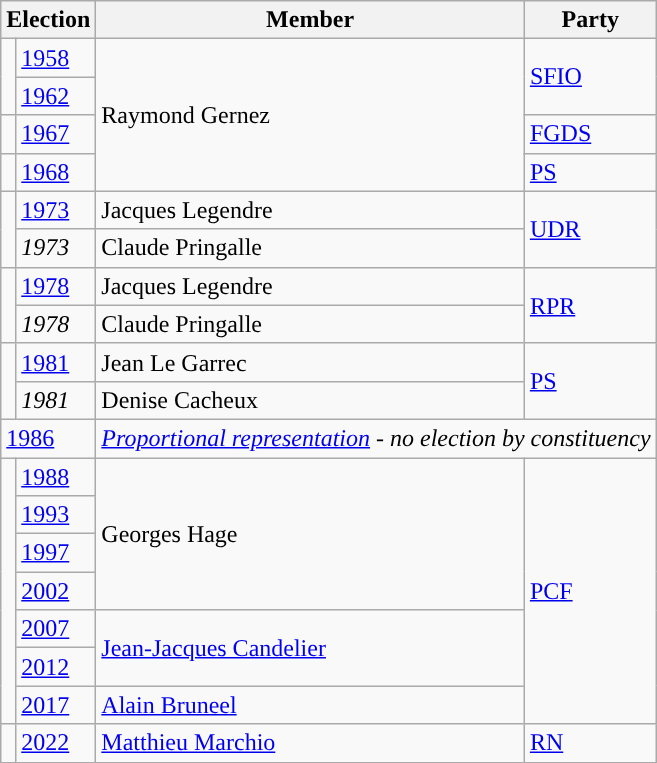<table class="wikitable">
<tr>
<th colspan="2">Election</th>
<th>Member</th>
<th>Party</th>
</tr>
<tr>
<td rowspan="2" style="background-color: "></td>
<td><a href='#'>1958</a></td>
<td rowspan="4">Raymond Gernez</td>
<td rowspan="2"><a href='#'>SFIO</a></td>
</tr>
<tr>
<td><a href='#'>1962</a></td>
</tr>
<tr>
<td style="color:inherit;background-color: "></td>
<td><a href='#'>1967</a></td>
<td><a href='#'>FGDS</a></td>
</tr>
<tr>
<td style="color:inherit;background-color: "></td>
<td><a href='#'>1968</a></td>
<td><a href='#'>PS</a></td>
</tr>
<tr>
<td rowspan="2" style="background-color: "></td>
<td><a href='#'>1973</a></td>
<td>Jacques Legendre</td>
<td rowspan="2"><a href='#'>UDR</a></td>
</tr>
<tr>
<td><em>1973</em></td>
<td>Claude Pringalle</td>
</tr>
<tr>
<td rowspan="2" style="background-color: "></td>
<td><a href='#'>1978</a></td>
<td>Jacques Legendre</td>
<td rowspan="2"><a href='#'>RPR</a></td>
</tr>
<tr>
<td><em>1978</em></td>
<td>Claude Pringalle</td>
</tr>
<tr>
<td rowspan="2" style="background-color: "></td>
<td><a href='#'>1981</a></td>
<td>Jean Le Garrec</td>
<td rowspan="2"><a href='#'>PS</a></td>
</tr>
<tr>
<td><em>1981</em></td>
<td>Denise Cacheux</td>
</tr>
<tr>
<td colspan="2"><a href='#'>1986</a></td>
<td colspan="2"><em><a href='#'>Proportional representation</a> - no election by constituency</em></td>
</tr>
<tr>
<td rowspan="7" style="background-color: "></td>
<td><a href='#'>1988</a></td>
<td rowspan="4">Georges Hage</td>
<td rowspan="7"><a href='#'>PCF</a></td>
</tr>
<tr>
<td><a href='#'>1993</a></td>
</tr>
<tr>
<td><a href='#'>1997</a></td>
</tr>
<tr>
<td><a href='#'>2002</a></td>
</tr>
<tr>
<td><a href='#'>2007</a></td>
<td rowspan="2"><a href='#'>Jean-Jacques Candelier</a></td>
</tr>
<tr>
<td><a href='#'>2012</a></td>
</tr>
<tr>
<td><a href='#'>2017</a></td>
<td><a href='#'>Alain Bruneel</a></td>
</tr>
<tr>
<td style="color:inherit;background-color: "></td>
<td><a href='#'>2022</a></td>
<td><a href='#'>Matthieu Marchio</a></td>
<td><a href='#'>RN</a></td>
</tr>
</table>
